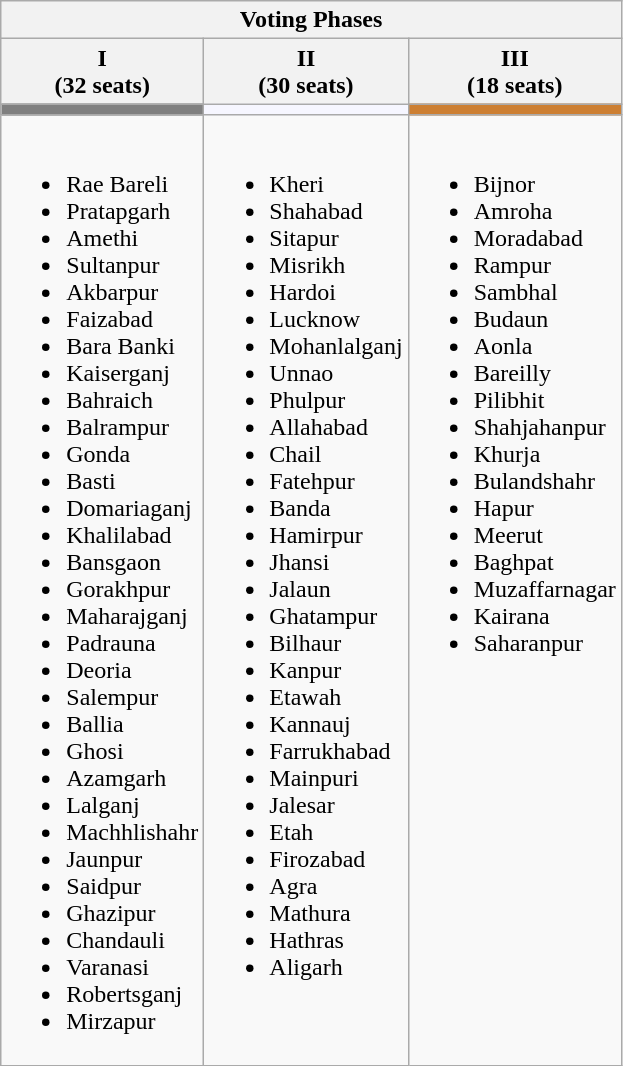<table class="wikitable">
<tr>
<th colspan="3">Voting Phases</th>
</tr>
<tr>
<th>I<br>(32 seats)</th>
<th>II<br>(30 seats)</th>
<th>III<br>(18 seats)</th>
</tr>
<tr>
<td style="background:#808080;"></td>
<td style="background:#F6F6FF;"></td>
<td style="background:#CD7F32;"></td>
</tr>
<tr style="vertical-align: top;">
<td><br><ul><li>Rae Bareli</li><li>Pratapgarh</li><li>Amethi</li><li>Sultanpur</li><li>Akbarpur</li><li>Faizabad</li><li>Bara Banki</li><li>Kaiserganj</li><li>Bahraich</li><li>Balrampur</li><li>Gonda</li><li>Basti</li><li>Domariaganj</li><li>Khalilabad</li><li>Bansgaon</li><li>Gorakhpur</li><li>Maharajganj</li><li>Padrauna</li><li>Deoria</li><li>Salempur</li><li>Ballia</li><li>Ghosi</li><li>Azamgarh</li><li>Lalganj</li><li>Machhlishahr</li><li>Jaunpur</li><li>Saidpur</li><li>Ghazipur</li><li>Chandauli</li><li>Varanasi</li><li>Robertsganj</li><li>Mirzapur</li></ul></td>
<td><br><ul><li>Kheri</li><li>Shahabad</li><li>Sitapur</li><li>Misrikh</li><li>Hardoi</li><li>Lucknow</li><li>Mohanlalganj</li><li>Unnao</li><li>Phulpur</li><li>Allahabad</li><li>Chail</li><li>Fatehpur</li><li>Banda</li><li>Hamirpur</li><li>Jhansi</li><li>Jalaun</li><li>Ghatampur</li><li>Bilhaur</li><li>Kanpur</li><li>Etawah</li><li>Kannauj</li><li>Farrukhabad</li><li>Mainpuri</li><li>Jalesar</li><li>Etah</li><li>Firozabad</li><li>Agra</li><li>Mathura</li><li>Hathras</li><li>Aligarh</li></ul></td>
<td><br><ul><li>Bijnor</li><li>Amroha</li><li>Moradabad</li><li>Rampur</li><li>Sambhal</li><li>Budaun</li><li>Aonla</li><li>Bareilly</li><li>Pilibhit</li><li>Shahjahanpur</li><li>Khurja</li><li>Bulandshahr</li><li>Hapur</li><li>Meerut</li><li>Baghpat</li><li>Muzaffarnagar</li><li>Kairana</li><li>Saharanpur</li></ul></td>
</tr>
</table>
